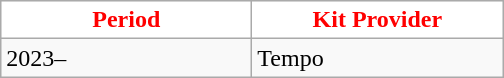<table class="wikitable" style="text-align: left">
<tr>
<th style="color:#FF0000; background:#FFFFFF; width:10em;">Period</th>
<th style="color:#FF0000; background:#FFFFFF; width:10em;">Kit Provider</th>
</tr>
<tr>
<td>2023–</td>
<td>Tempo</td>
</tr>
</table>
